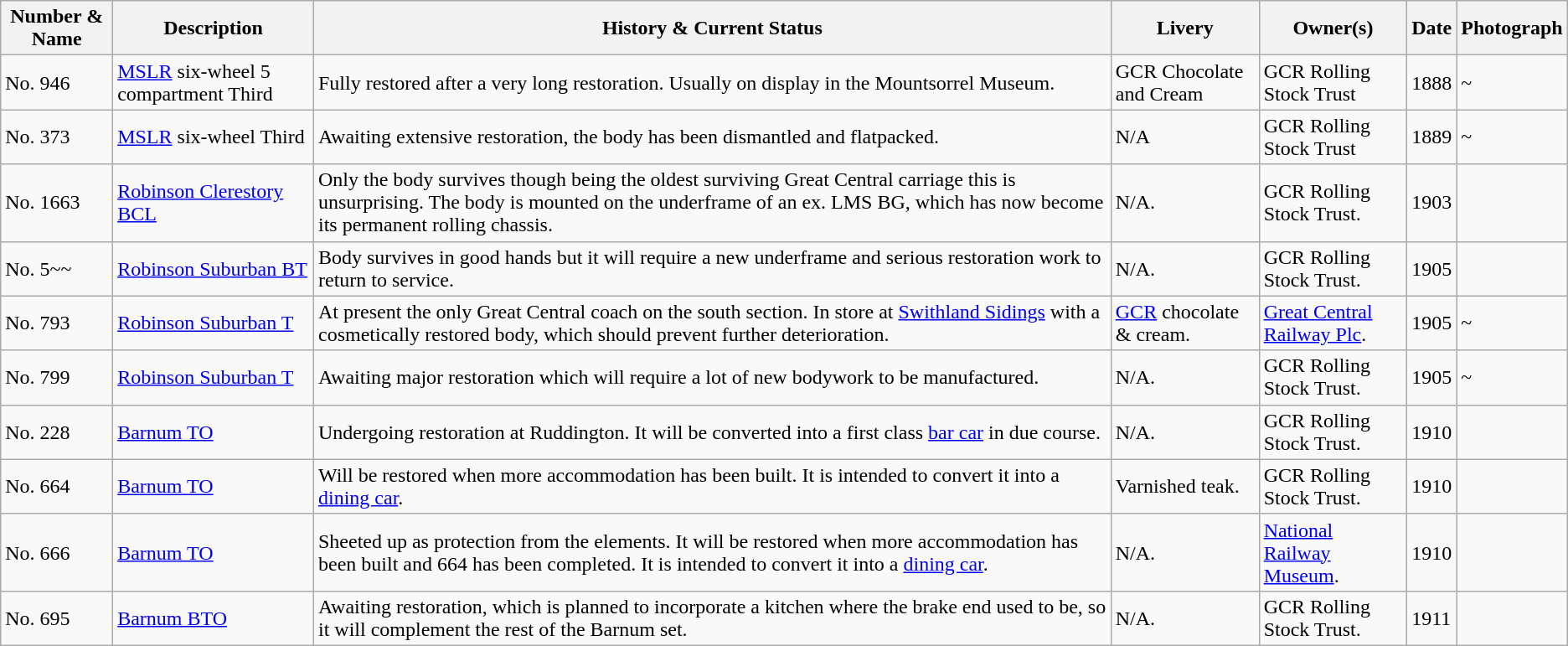<table class="wikitable">
<tr>
<th>Number & Name</th>
<th>Description</th>
<th>History & Current Status</th>
<th>Livery</th>
<th>Owner(s)</th>
<th>Date</th>
<th>Photograph</th>
</tr>
<tr>
<td>No. 946</td>
<td><a href='#'>MSLR</a> six-wheel 5 compartment Third</td>
<td>Fully restored after a very long restoration. Usually on display in the Mountsorrel Museum.</td>
<td>GCR Chocolate and Cream</td>
<td>GCR Rolling Stock Trust</td>
<td>1888</td>
<td>~</td>
</tr>
<tr>
<td>No. 373</td>
<td><a href='#'>MSLR</a> six-wheel Third</td>
<td>Awaiting extensive restoration, the body has been dismantled and flatpacked.</td>
<td>N/A</td>
<td>GCR Rolling Stock Trust</td>
<td>1889</td>
<td>~</td>
</tr>
<tr>
<td>No. 1663</td>
<td><a href='#'>Robinson Clerestory BCL</a></td>
<td>Only the body survives though being the oldest surviving Great Central carriage this is unsurprising. The body is mounted on the underframe of an ex. LMS BG, which has now become its permanent rolling chassis.</td>
<td>N/A.</td>
<td>GCR Rolling Stock Trust.</td>
<td>1903</td>
<td><br></td>
</tr>
<tr>
<td>No. 5~~</td>
<td><a href='#'>Robinson Suburban BT</a></td>
<td>Body survives in good hands but it will require a new underframe and serious restoration work to return to service.</td>
<td>N/A.</td>
<td>GCR Rolling Stock Trust.</td>
<td>1905</td>
<td></td>
</tr>
<tr>
<td>No. 793</td>
<td><a href='#'>Robinson Suburban T</a></td>
<td>At present the only Great Central coach on the south section. In store at <a href='#'>Swithland Sidings</a> with a cosmetically restored body, which should prevent further deterioration.</td>
<td><a href='#'>GCR</a> chocolate & cream.</td>
<td><a href='#'>Great Central Railway Plc</a>.</td>
<td>1905</td>
<td>~</td>
</tr>
<tr>
<td>No. 799</td>
<td><a href='#'>Robinson Suburban T</a></td>
<td>Awaiting major restoration which will require a lot of new bodywork to be manufactured.</td>
<td>N/A.</td>
<td>GCR Rolling Stock Trust.</td>
<td>1905</td>
<td>~</td>
</tr>
<tr>
<td>No. 228</td>
<td><a href='#'>Barnum TO</a></td>
<td>Undergoing restoration at Ruddington. It will be converted into a first class <a href='#'>bar car</a> in due course.</td>
<td>N/A.</td>
<td>GCR Rolling Stock Trust.</td>
<td>1910</td>
<td></td>
</tr>
<tr>
<td>No. 664</td>
<td><a href='#'>Barnum TO</a></td>
<td>Will be restored when more accommodation has been built. It is intended to convert it into a <a href='#'>dining car</a>.</td>
<td>Varnished teak.</td>
<td>GCR Rolling Stock Trust.</td>
<td>1910</td>
<td></td>
</tr>
<tr>
<td>No. 666</td>
<td><a href='#'>Barnum TO</a></td>
<td>Sheeted up as protection from the elements. It will be restored when more accommodation has been built and 664 has been completed. It is intended to convert it into a <a href='#'>dining car</a>.</td>
<td>N/A.</td>
<td><a href='#'>National Railway Museum</a>.</td>
<td>1910</td>
<td></td>
</tr>
<tr>
<td>No. 695</td>
<td><a href='#'>Barnum BTO</a></td>
<td>Awaiting restoration, which is planned to incorporate a kitchen where the brake end used to be, so it will complement the rest of the Barnum set.</td>
<td>N/A.</td>
<td>GCR Rolling Stock Trust.</td>
<td>1911</td>
<td></td>
</tr>
</table>
